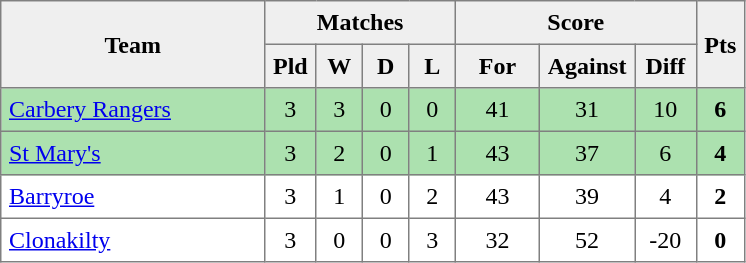<table style=border-collapse:collapse border=1 cellspacing=0 cellpadding=5>
<tr align=center bgcolor=#efefef>
<th rowspan=2 width=165>Team</th>
<th colspan=4>Matches</th>
<th colspan=3>Score</th>
<th rowspan=2width=20>Pts</th>
</tr>
<tr align=center bgcolor=#efefef>
<th width=20>Pld</th>
<th width=20>W</th>
<th width=20>D</th>
<th width=20>L</th>
<th width=45>For</th>
<th width=45>Against</th>
<th width=30>Diff</th>
</tr>
<tr align=center style="background:#ACE1AF;">
<td style="text-align:left;"><a href='#'>Carbery Rangers</a></td>
<td>3</td>
<td>3</td>
<td>0</td>
<td>0</td>
<td>41</td>
<td>31</td>
<td>10</td>
<td><strong>6</strong></td>
</tr>
<tr align=center style="background:#ACE1AF;">
<td style="text-align:left;"><a href='#'>St Mary's</a></td>
<td>3</td>
<td>2</td>
<td>0</td>
<td>1</td>
<td>43</td>
<td>37</td>
<td>6</td>
<td><strong>4</strong></td>
</tr>
<tr align=center>
<td style="text-align:left;"><a href='#'>Barryroe</a></td>
<td>3</td>
<td>1</td>
<td>0</td>
<td>2</td>
<td>43</td>
<td>39</td>
<td>4</td>
<td><strong>2</strong></td>
</tr>
<tr align=center>
<td style="text-align:left;"><a href='#'>Clonakilty</a></td>
<td>3</td>
<td>0</td>
<td>0</td>
<td>3</td>
<td>32</td>
<td>52</td>
<td>-20</td>
<td><strong>0</strong></td>
</tr>
</table>
